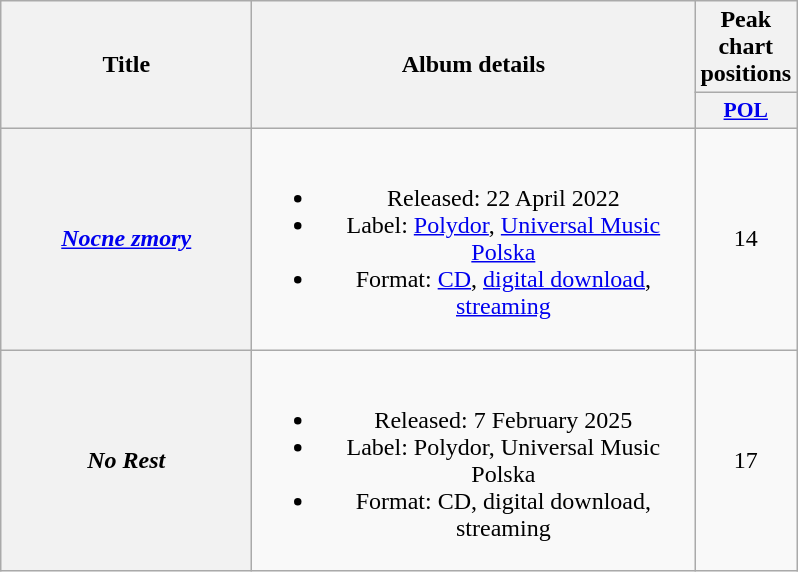<table class="wikitable plainrowheaders" style="text-align:center;">
<tr>
<th scope="col" rowspan="2" style="width:10em;">Title</th>
<th scope="col" rowspan="2" style="width:18em;">Album details</th>
<th>Peak chart positions</th>
</tr>
<tr>
<th scope="col" style="width:3em;font-size:90%;"><a href='#'>POL</a><br></th>
</tr>
<tr>
<th scope="row"><em><a href='#'>Nocne zmory</a></em></th>
<td><br><ul><li>Released: 22 April 2022</li><li>Label: <a href='#'>Polydor</a>, <a href='#'>Universal Music Polska</a></li><li>Format: <a href='#'>CD</a>, <a href='#'>digital download</a>, <a href='#'>streaming</a></li></ul></td>
<td>14</td>
</tr>
<tr>
<th scope="row"><em>No Rest</em></th>
<td><br><ul><li>Released: 7 February 2025</li><li>Label: Polydor, Universal Music Polska</li><li>Format: CD, digital download, streaming</li></ul></td>
<td>17</td>
</tr>
</table>
